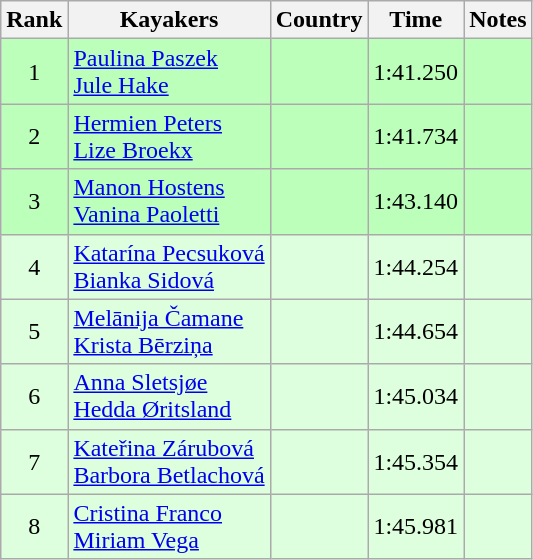<table class="wikitable" style="text-align:center">
<tr>
<th>Rank</th>
<th>Kayakers</th>
<th>Country</th>
<th>Time</th>
<th>Notes</th>
</tr>
<tr bgcolor=bbffbb>
<td>1</td>
<td align=left><a href='#'>Paulina Paszek</a><br><a href='#'>Jule Hake</a></td>
<td align=left></td>
<td>1:41.250</td>
<td></td>
</tr>
<tr bgcolor=bbffbb>
<td>2</td>
<td align=left><a href='#'>Hermien Peters</a><br><a href='#'>Lize Broekx</a></td>
<td align=left></td>
<td>1:41.734</td>
<td></td>
</tr>
<tr bgcolor=bbffbb>
<td>3</td>
<td align=left><a href='#'>Manon Hostens</a><br><a href='#'>Vanina Paoletti</a></td>
<td align=left></td>
<td>1:43.140</td>
<td></td>
</tr>
<tr bgcolor=ddffdd>
<td>4</td>
<td align=left><a href='#'>Katarína Pecsuková</a><br><a href='#'>Bianka Sidová</a></td>
<td align=left></td>
<td>1:44.254</td>
<td></td>
</tr>
<tr bgcolor=ddffdd>
<td>5</td>
<td align=left><a href='#'>Melānija Čamane</a><br><a href='#'>Krista Bērziņa</a></td>
<td align=left></td>
<td>1:44.654</td>
<td></td>
</tr>
<tr bgcolor=ddffdd>
<td>6</td>
<td align=left><a href='#'>Anna Sletsjøe</a><br><a href='#'>Hedda Øritsland</a></td>
<td align=left></td>
<td>1:45.034</td>
<td></td>
</tr>
<tr bgcolor=ddffdd>
<td>7</td>
<td align=left><a href='#'>Kateřina Zárubová</a><br><a href='#'>Barbora Betlachová</a></td>
<td align=left></td>
<td>1:45.354</td>
<td></td>
</tr>
<tr bgcolor=ddffdd>
<td>8</td>
<td align=left><a href='#'>Cristina Franco</a><br><a href='#'>Miriam Vega</a></td>
<td align=left></td>
<td>1:45.981</td>
<td></td>
</tr>
</table>
